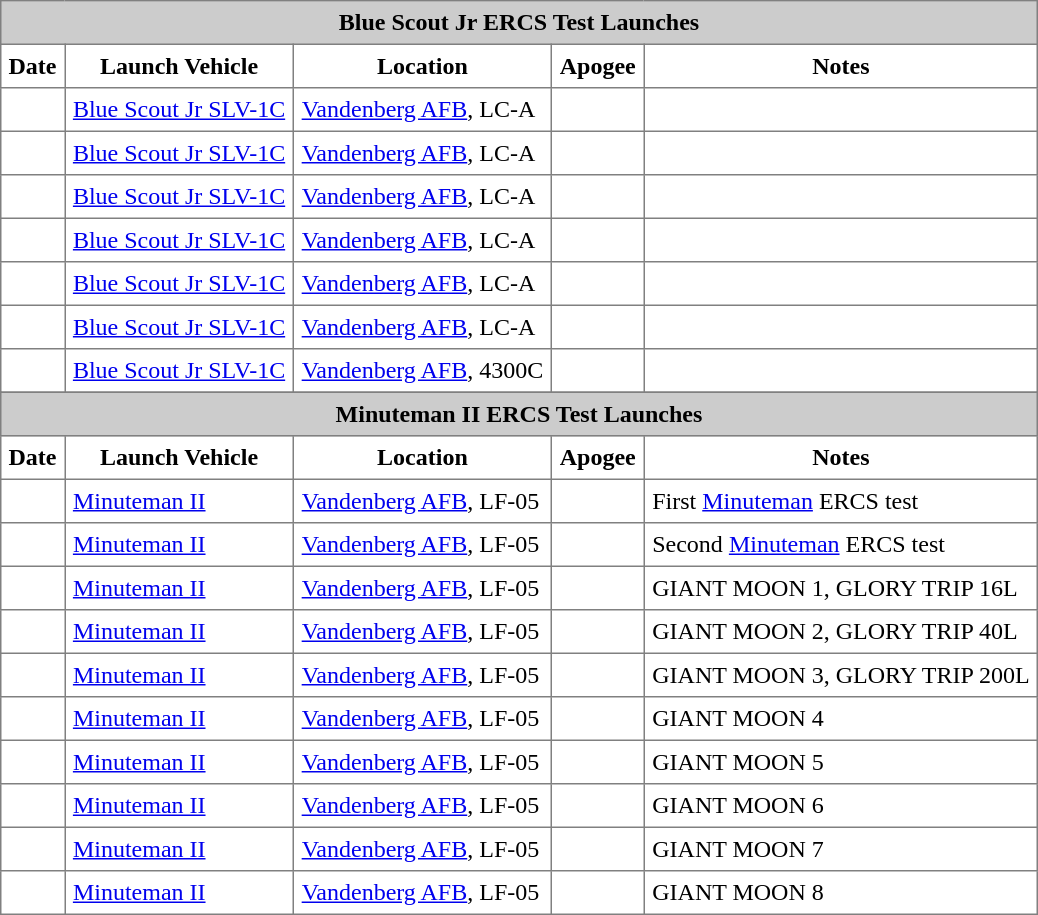<table border=1 style="border-collapse: collapse;" align=center cellpadding=5px>
<tr bgcolor=cccccc>
<td colspan="6"  align="center"><strong>Blue Scout Jr ERCS Test Launches</strong></td>
</tr>
<tr>
<th>Date</th>
<th>Launch Vehicle</th>
<th>Location</th>
<th>Apogee</th>
<th>Notes</th>
</tr>
<tr>
<td></td>
<td><a href='#'>Blue Scout Jr SLV-1C</a></td>
<td><a href='#'>Vandenberg AFB</a>, LC-A</td>
<td></td>
<td></td>
</tr>
<tr>
<td></td>
<td><a href='#'>Blue Scout Jr SLV-1C</a></td>
<td><a href='#'>Vandenberg AFB</a>, LC-A</td>
<td></td>
<td></td>
</tr>
<tr>
<td></td>
<td><a href='#'>Blue Scout Jr SLV-1C</a></td>
<td><a href='#'>Vandenberg AFB</a>, LC-A</td>
<td></td>
<td></td>
</tr>
<tr>
<td></td>
<td><a href='#'>Blue Scout Jr SLV-1C</a></td>
<td><a href='#'>Vandenberg AFB</a>, LC-A</td>
<td></td>
<td></td>
</tr>
<tr>
<td></td>
<td><a href='#'>Blue Scout Jr SLV-1C</a></td>
<td><a href='#'>Vandenberg AFB</a>, LC-A</td>
<td></td>
<td></td>
</tr>
<tr>
<td></td>
<td><a href='#'>Blue Scout Jr SLV-1C</a></td>
<td><a href='#'>Vandenberg AFB</a>, LC-A</td>
<td></td>
<td></td>
</tr>
<tr>
<td></td>
<td><a href='#'>Blue Scout Jr SLV-1C</a></td>
<td><a href='#'>Vandenberg AFB</a>, 4300C</td>
<td></td>
<td></td>
</tr>
<tr>
</tr>
<tr bgcolor=cccccc>
<td colspan="6"  align="center"><strong>Minuteman II ERCS Test Launches</strong></td>
</tr>
<tr>
<th>Date</th>
<th>Launch Vehicle</th>
<th>Location</th>
<th>Apogee</th>
<th>Notes</th>
</tr>
<tr>
<td></td>
<td><a href='#'>Minuteman II</a></td>
<td><a href='#'>Vandenberg AFB</a>, LF-05</td>
<td></td>
<td>First <a href='#'>Minuteman</a> ERCS test</td>
</tr>
<tr>
<td></td>
<td><a href='#'>Minuteman II</a></td>
<td><a href='#'>Vandenberg AFB</a>, LF-05</td>
<td></td>
<td>Second <a href='#'>Minuteman</a> ERCS test</td>
</tr>
<tr>
<td></td>
<td><a href='#'>Minuteman II</a></td>
<td><a href='#'>Vandenberg AFB</a>, LF-05</td>
<td></td>
<td>GIANT MOON 1, GLORY TRIP 16L</td>
</tr>
<tr>
<td></td>
<td><a href='#'>Minuteman II</a></td>
<td><a href='#'>Vandenberg AFB</a>, LF-05</td>
<td></td>
<td>GIANT MOON 2, GLORY TRIP 40L</td>
</tr>
<tr>
<td></td>
<td><a href='#'>Minuteman II</a></td>
<td><a href='#'>Vandenberg AFB</a>, LF-05</td>
<td></td>
<td>GIANT MOON 3, GLORY TRIP 200L</td>
</tr>
<tr>
<td></td>
<td><a href='#'>Minuteman II</a></td>
<td><a href='#'>Vandenberg AFB</a>, LF-05</td>
<td></td>
<td>GIANT MOON 4</td>
</tr>
<tr>
<td></td>
<td><a href='#'>Minuteman II</a></td>
<td><a href='#'>Vandenberg AFB</a>, LF-05</td>
<td></td>
<td>GIANT MOON 5</td>
</tr>
<tr>
<td></td>
<td><a href='#'>Minuteman II</a></td>
<td><a href='#'>Vandenberg AFB</a>, LF-05</td>
<td></td>
<td>GIANT MOON 6</td>
</tr>
<tr>
<td></td>
<td><a href='#'>Minuteman II</a></td>
<td><a href='#'>Vandenberg AFB</a>, LF-05</td>
<td></td>
<td>GIANT MOON 7</td>
</tr>
<tr>
<td></td>
<td><a href='#'>Minuteman II</a></td>
<td><a href='#'>Vandenberg AFB</a>, LF-05</td>
<td></td>
<td>GIANT MOON 8</td>
</tr>
</table>
